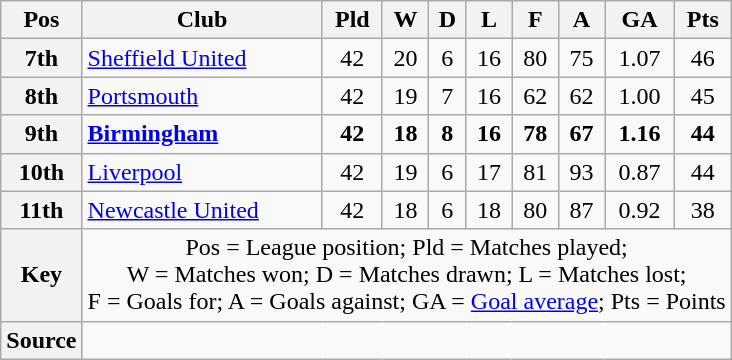<table class="wikitable" style="text-align:center">
<tr>
<th scope="col">Pos</th>
<th scope="col">Club</th>
<th scope="col">Pld</th>
<th scope="col">W</th>
<th scope="col">D</th>
<th scope="col">L</th>
<th scope="col">F</th>
<th scope="col">A</th>
<th scope="col">GA</th>
<th scope="col">Pts</th>
</tr>
<tr>
<th scope="row">7th</th>
<td align="left"><a href='#'>Sheffield United</a></td>
<td>42</td>
<td>20</td>
<td>6</td>
<td>16</td>
<td>80</td>
<td>75</td>
<td>1.07</td>
<td>46</td>
</tr>
<tr>
<th scope="row">8th</th>
<td align="left"><a href='#'>Portsmouth</a></td>
<td>42</td>
<td>19</td>
<td>7</td>
<td>16</td>
<td>62</td>
<td>62</td>
<td>1.00</td>
<td>45</td>
</tr>
<tr style="font-weight:bold">
<th scope="row">9th</th>
<td align="left"><a href='#'>Birmingham</a></td>
<td>42</td>
<td>18</td>
<td>8</td>
<td>16</td>
<td>78</td>
<td>67</td>
<td>1.16</td>
<td>44</td>
</tr>
<tr>
<th scope="row">10th</th>
<td align="left"><a href='#'>Liverpool</a></td>
<td>42</td>
<td>19</td>
<td>6</td>
<td>17</td>
<td>81</td>
<td>93</td>
<td>0.87</td>
<td>44</td>
</tr>
<tr>
<th scope="row">11th</th>
<td align="left"><a href='#'>Newcastle United</a></td>
<td>42</td>
<td>18</td>
<td>6</td>
<td>18</td>
<td>80</td>
<td>87</td>
<td>0.92</td>
<td>38</td>
</tr>
<tr>
<th scope="row">Key</th>
<td colspan="9">Pos = League position; Pld = Matches played;<br>W = Matches won; D = Matches drawn; L = Matches lost;<br>F = Goals for; A = Goals against; GA = <a href='#'>Goal average</a>; Pts = Points</td>
</tr>
<tr>
<th scope="row">Source</th>
<td colspan="9"></td>
</tr>
</table>
